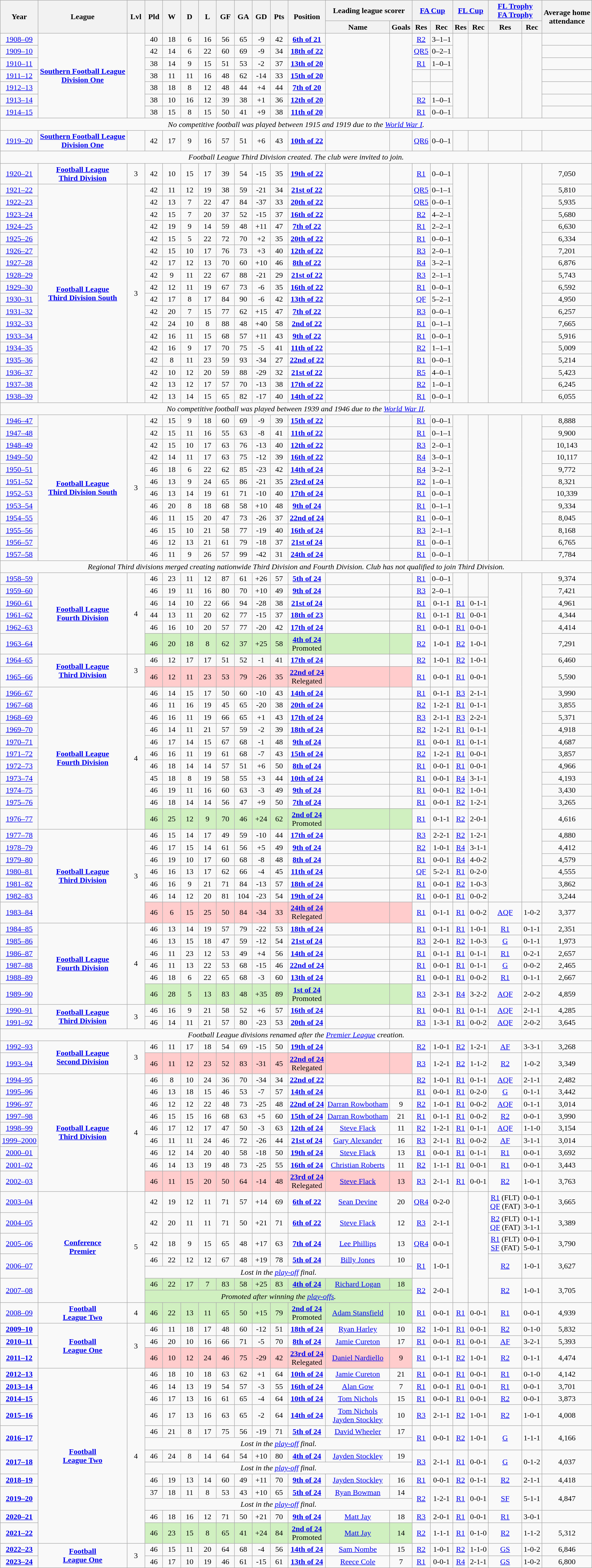<table class="wikitable" style="text-align:center;">
<tr>
<th rowspan=2>Year</th>
<th rowspan=2>League</th>
<th rowspan=2 width=30>Lvl</th>
<th rowspan=2 width=30>Pld</th>
<th rowspan=2 width=30>W</th>
<th rowspan=2 width=30>D</th>
<th rowspan=2 width=30>L</th>
<th rowspan=2 width=30>GF</th>
<th rowspan=2 width=30>GA</th>
<th rowspan=2 width=30>GD</th>
<th rowspan=2 width=30>Pts</th>
<th rowspan=2>Position</th>
<th colspan=2>Leading league scorer</th>
<th colspan=2><a href='#'>FA Cup</a></th>
<th colspan=2><a href='#'>FL Cup</a></th>
<th colspan=2><a href='#'>FL Trophy</a><br><a href='#'>FA Trophy</a></th>
<th rowspan=2>Average home<br>attendance</th>
</tr>
<tr>
<th>Name</th>
<th>Goals</th>
<th>Res</th>
<th>Rec</th>
<th>Res</th>
<th>Rec</th>
<th>Res</th>
<th>Rec</th>
</tr>
<tr>
<td><a href='#'>1908–09</a></td>
<td rowspan="7"><strong><a href='#'>Southern Football League<br>Division One</a></strong></td>
<td rowspan="7"></td>
<td>40</td>
<td>18</td>
<td>6</td>
<td>16</td>
<td>56</td>
<td>65</td>
<td>-9</td>
<td>42</td>
<td><strong><a href='#'>6th of 21</a></strong></td>
<td rowspan="7"></td>
<td rowspan="7"></td>
<td><a href='#'>R2</a></td>
<td>3–1–1</td>
<td rowspan="7"></td>
<td rowspan="7"></td>
<td rowspan="7"></td>
<td rowspan="7"></td>
<td></td>
</tr>
<tr>
<td><a href='#'>1909–10</a></td>
<td>42</td>
<td>14</td>
<td>6</td>
<td>22</td>
<td>60</td>
<td>69</td>
<td>-9</td>
<td>34</td>
<td><strong><a href='#'>18th of 22</a></strong></td>
<td><a href='#'>QR5</a></td>
<td>0–2–1</td>
<td></td>
</tr>
<tr>
<td><a href='#'>1910–11</a></td>
<td>38</td>
<td>14</td>
<td>9</td>
<td>15</td>
<td>51</td>
<td>53</td>
<td>-2</td>
<td>37</td>
<td><strong><a href='#'>13th of 20</a></strong></td>
<td><a href='#'>R1</a></td>
<td>1–0–1</td>
<td></td>
</tr>
<tr>
<td><a href='#'>1911–12</a></td>
<td>38</td>
<td>11</td>
<td>11</td>
<td>16</td>
<td>48</td>
<td>62</td>
<td>-14</td>
<td>33</td>
<td><strong><a href='#'>15th of 20</a></strong></td>
<td></td>
<td></td>
<td></td>
</tr>
<tr>
<td><a href='#'>1912–13</a></td>
<td>38</td>
<td>18</td>
<td>8</td>
<td>12</td>
<td>48</td>
<td>44</td>
<td>+4</td>
<td>44</td>
<td><strong><a href='#'>7th of 20</a></strong></td>
<td></td>
<td></td>
<td></td>
</tr>
<tr>
<td><a href='#'>1913–14</a></td>
<td>38</td>
<td>10</td>
<td>16</td>
<td>12</td>
<td>39</td>
<td>38</td>
<td>+1</td>
<td>36</td>
<td><strong><a href='#'>12th of 20</a></strong></td>
<td><a href='#'>R2</a></td>
<td>1–0–1</td>
<td></td>
</tr>
<tr>
<td><a href='#'>1914–15</a></td>
<td>38</td>
<td>15</td>
<td>8</td>
<td>15</td>
<td>50</td>
<td>41</td>
<td>+9</td>
<td>38</td>
<td><strong><a href='#'>11th of 20</a></strong></td>
<td><a href='#'>R1</a></td>
<td>0–0–1</td>
<td></td>
</tr>
<tr align="center">
<td colspan=21><em>No competitive football was played between 1915 and 1919 due to the <a href='#'>World War I</a>.</em></td>
</tr>
<tr>
<td><a href='#'>1919–20</a></td>
<td><strong><a href='#'>Southern Football League<br>Division One</a></strong></td>
<td></td>
<td>42</td>
<td>17</td>
<td>9</td>
<td>16</td>
<td>57</td>
<td>51</td>
<td>+6</td>
<td>43</td>
<td><strong><a href='#'>10th of 22</a></strong></td>
<td></td>
<td></td>
<td><a href='#'>QR6</a></td>
<td>0–0–1</td>
<td></td>
<td></td>
<td></td>
<td></td>
<td></td>
</tr>
<tr align="center">
<td colspan=21><em>Football League Third Division created. The club were invited to join.</em></td>
</tr>
<tr>
<td><a href='#'>1920–21</a></td>
<td><strong><a href='#'>Football League<br>Third Division</a></strong></td>
<td>3</td>
<td>42</td>
<td>10</td>
<td>15</td>
<td>17</td>
<td>39</td>
<td>54</td>
<td>-15</td>
<td>35</td>
<td><strong><a href='#'>19th of 22</a></strong></td>
<td></td>
<td></td>
<td><a href='#'>R1</a></td>
<td>0–0–1</td>
<td rowspan="19"></td>
<td rowspan="19"></td>
<td rowspan="19"></td>
<td rowspan="19"></td>
<td>7,050</td>
</tr>
<tr>
<td><a href='#'>1921–22</a></td>
<td rowspan="18"><strong><a href='#'>Football League<br>Third Division South</a></strong></td>
<td rowspan="18">3</td>
<td>42</td>
<td>11</td>
<td>12</td>
<td>19</td>
<td>38</td>
<td>59</td>
<td>-21</td>
<td>34</td>
<td><strong><a href='#'>21st of 22</a></strong></td>
<td></td>
<td></td>
<td><a href='#'>QR5</a></td>
<td>0–1–1</td>
<td>5,810</td>
</tr>
<tr>
<td><a href='#'>1922–23</a></td>
<td>42</td>
<td>13</td>
<td>7</td>
<td>22</td>
<td>47</td>
<td>84</td>
<td>-37</td>
<td>33</td>
<td><strong><a href='#'>20th of 22</a></strong></td>
<td></td>
<td></td>
<td><a href='#'>QR5</a></td>
<td>0–0–1</td>
<td>5,935</td>
</tr>
<tr>
<td><a href='#'>1923–24</a></td>
<td>42</td>
<td>15</td>
<td>7</td>
<td>20</td>
<td>37</td>
<td>52</td>
<td>-15</td>
<td>37</td>
<td><strong><a href='#'>16th of 22</a></strong></td>
<td></td>
<td></td>
<td><a href='#'>R2</a></td>
<td>4–2–1</td>
<td>5,680</td>
</tr>
<tr>
<td><a href='#'>1924–25</a></td>
<td>42</td>
<td>19</td>
<td>9</td>
<td>14</td>
<td>59</td>
<td>48</td>
<td>+11</td>
<td>47</td>
<td><strong><a href='#'>7th of 22</a></strong></td>
<td></td>
<td></td>
<td><a href='#'>R1</a></td>
<td>2–2–1</td>
<td>6,630</td>
</tr>
<tr>
<td><a href='#'>1925–26</a></td>
<td>42</td>
<td>15</td>
<td>5</td>
<td>22</td>
<td>72</td>
<td>70</td>
<td>+2</td>
<td>35</td>
<td><strong><a href='#'>20th of 22</a></strong></td>
<td></td>
<td></td>
<td><a href='#'>R1</a></td>
<td>0–0–1</td>
<td>6,334</td>
</tr>
<tr>
<td><a href='#'>1926–27</a></td>
<td>42</td>
<td>15</td>
<td>10</td>
<td>17</td>
<td>76</td>
<td>73</td>
<td>+3</td>
<td>40</td>
<td><strong><a href='#'>12th of 22</a></strong></td>
<td></td>
<td></td>
<td><a href='#'>R3</a></td>
<td>2–0–1</td>
<td>7,201</td>
</tr>
<tr>
<td><a href='#'>1927–28</a></td>
<td>42</td>
<td>17</td>
<td>12</td>
<td>13</td>
<td>70</td>
<td>60</td>
<td>+10</td>
<td>46</td>
<td><strong><a href='#'>8th of 22</a></strong></td>
<td></td>
<td></td>
<td><a href='#'>R4</a></td>
<td>3–2–1</td>
<td>6,876</td>
</tr>
<tr>
<td><a href='#'>1928–29</a></td>
<td>42</td>
<td>9</td>
<td>11</td>
<td>22</td>
<td>67</td>
<td>88</td>
<td>-21</td>
<td>29</td>
<td><strong><a href='#'>21st of 22</a></strong></td>
<td></td>
<td></td>
<td><a href='#'>R3</a></td>
<td>2–1–1</td>
<td>5,743</td>
</tr>
<tr>
<td><a href='#'>1929–30</a></td>
<td>42</td>
<td>12</td>
<td>11</td>
<td>19</td>
<td>67</td>
<td>73</td>
<td>-6</td>
<td>35</td>
<td><strong><a href='#'>16th of 22</a></strong></td>
<td></td>
<td></td>
<td><a href='#'>R1</a></td>
<td>0–0–1</td>
<td>6,592</td>
</tr>
<tr>
<td><a href='#'>1930–31</a></td>
<td>42</td>
<td>17</td>
<td>8</td>
<td>17</td>
<td>84</td>
<td>90</td>
<td>-6</td>
<td>42</td>
<td><strong><a href='#'>13th of 22</a></strong></td>
<td></td>
<td></td>
<td><a href='#'>QF</a></td>
<td>5–2–1</td>
<td>4,950</td>
</tr>
<tr>
<td><a href='#'>1931–32</a></td>
<td>42</td>
<td>20</td>
<td>7</td>
<td>15</td>
<td>77</td>
<td>62</td>
<td>+15</td>
<td>47</td>
<td><strong><a href='#'>7th of 22</a></strong></td>
<td></td>
<td></td>
<td><a href='#'>R3</a></td>
<td>0–0–1</td>
<td>6,257</td>
</tr>
<tr>
<td><a href='#'>1932–33</a></td>
<td>42</td>
<td>24</td>
<td>10</td>
<td>8</td>
<td>88</td>
<td>48</td>
<td>+40</td>
<td>58</td>
<td><strong><a href='#'>2nd of 22</a></strong></td>
<td></td>
<td></td>
<td><a href='#'>R1</a></td>
<td>0–1–1</td>
<td>7,665</td>
</tr>
<tr>
<td><a href='#'>1933–34</a></td>
<td>42</td>
<td>16</td>
<td>11</td>
<td>15</td>
<td>68</td>
<td>57</td>
<td>+11</td>
<td>43</td>
<td><strong><a href='#'>9th of 22</a></strong></td>
<td></td>
<td></td>
<td><a href='#'>R1</a></td>
<td>0–0–1</td>
<td>5,916</td>
</tr>
<tr>
<td><a href='#'>1934–35</a></td>
<td>42</td>
<td>16</td>
<td>9</td>
<td>17</td>
<td>70</td>
<td>75</td>
<td>-5</td>
<td>41</td>
<td><strong><a href='#'>11th of 22</a></strong></td>
<td></td>
<td></td>
<td><a href='#'>R2</a></td>
<td>1–1–1</td>
<td>5,009</td>
</tr>
<tr>
<td><a href='#'>1935–36</a></td>
<td>42</td>
<td>8</td>
<td>11</td>
<td>23</td>
<td>59</td>
<td>93</td>
<td>-34</td>
<td>27</td>
<td><strong><a href='#'>22nd of 22</a></strong></td>
<td></td>
<td></td>
<td><a href='#'>R1</a></td>
<td>0–0–1</td>
<td>5,214</td>
</tr>
<tr>
<td><a href='#'>1936–37</a></td>
<td>42</td>
<td>10</td>
<td>12</td>
<td>20</td>
<td>59</td>
<td>88</td>
<td>-29</td>
<td>32</td>
<td><strong><a href='#'>21st of 22</a></strong></td>
<td></td>
<td></td>
<td><a href='#'>R5</a></td>
<td>4–0–1</td>
<td>5,423</td>
</tr>
<tr>
<td><a href='#'>1937–38</a></td>
<td>42</td>
<td>13</td>
<td>12</td>
<td>17</td>
<td>57</td>
<td>70</td>
<td>-13</td>
<td>38</td>
<td><strong><a href='#'>17th of 22</a></strong></td>
<td></td>
<td></td>
<td><a href='#'>R2</a></td>
<td>1–0–1</td>
<td>6,245</td>
</tr>
<tr>
<td><a href='#'>1938–39</a></td>
<td>42</td>
<td>13</td>
<td>14</td>
<td>15</td>
<td>65</td>
<td>82</td>
<td>-17</td>
<td>40</td>
<td><strong><a href='#'>14th of 22</a></strong></td>
<td></td>
<td></td>
<td><a href='#'>R1</a></td>
<td>0–0–1</td>
<td>6,055</td>
</tr>
<tr align="center">
<td colspan=21><em>No competitive football was played between 1939 and 1946 due to the <a href='#'>World War II</a>.</em></td>
</tr>
<tr>
<td><a href='#'>1946–47</a></td>
<td rowspan="12"><strong><a href='#'>Football League<br>Third Division South</a></strong></td>
<td rowspan="12">3</td>
<td>42</td>
<td>15</td>
<td>9</td>
<td>18</td>
<td>60</td>
<td>69</td>
<td>-9</td>
<td>39</td>
<td><strong><a href='#'>15th of 22</a></strong></td>
<td></td>
<td></td>
<td><a href='#'>R1</a></td>
<td>0–0–1</td>
<td rowspan="12"></td>
<td rowspan="12"></td>
<td rowspan="12"></td>
<td rowspan="12"></td>
<td>8,888</td>
</tr>
<tr>
<td><a href='#'>1947–48</a></td>
<td>42</td>
<td>15</td>
<td>11</td>
<td>16</td>
<td>55</td>
<td>63</td>
<td>-8</td>
<td>41</td>
<td><strong><a href='#'>11th of 22</a></strong></td>
<td></td>
<td></td>
<td><a href='#'>R1</a></td>
<td>0–1–1</td>
<td>9,900</td>
</tr>
<tr>
<td><a href='#'>1948–49</a></td>
<td>42</td>
<td>15</td>
<td>10</td>
<td>17</td>
<td>63</td>
<td>76</td>
<td>-13</td>
<td>40</td>
<td><strong><a href='#'>12th of 22</a></strong></td>
<td></td>
<td></td>
<td><a href='#'>R3</a></td>
<td>2–0–1</td>
<td>10,143</td>
</tr>
<tr>
<td><a href='#'>1949–50</a></td>
<td>42</td>
<td>14</td>
<td>11</td>
<td>17</td>
<td>63</td>
<td>75</td>
<td>-12</td>
<td>39</td>
<td><strong><a href='#'>16th of 22</a></strong></td>
<td></td>
<td></td>
<td><a href='#'>R4</a></td>
<td>3–0–1</td>
<td>10,117</td>
</tr>
<tr>
<td><a href='#'>1950–51</a></td>
<td>46</td>
<td>18</td>
<td>6</td>
<td>22</td>
<td>62</td>
<td>85</td>
<td>-23</td>
<td>42</td>
<td><strong><a href='#'>14th of 24</a></strong></td>
<td></td>
<td></td>
<td><a href='#'>R4</a></td>
<td>3–2–1</td>
<td>9,772</td>
</tr>
<tr>
<td><a href='#'>1951–52</a></td>
<td>46</td>
<td>13</td>
<td>9</td>
<td>24</td>
<td>65</td>
<td>86</td>
<td>-21</td>
<td>35</td>
<td><strong><a href='#'>23rd of 24</a></strong></td>
<td></td>
<td></td>
<td><a href='#'>R2</a></td>
<td>1–0–1</td>
<td>8,321</td>
</tr>
<tr>
<td><a href='#'>1952–53</a></td>
<td>46</td>
<td>13</td>
<td>14</td>
<td>19</td>
<td>61</td>
<td>71</td>
<td>-10</td>
<td>40</td>
<td><strong><a href='#'>17th of 24</a></strong></td>
<td></td>
<td></td>
<td><a href='#'>R1</a></td>
<td>0–0–1</td>
<td>10,339</td>
</tr>
<tr>
<td><a href='#'>1953–54</a></td>
<td>46</td>
<td>20</td>
<td>8</td>
<td>18</td>
<td>68</td>
<td>58</td>
<td>+10</td>
<td>48</td>
<td><strong><a href='#'>9th of 24</a></strong></td>
<td></td>
<td></td>
<td><a href='#'>R1</a></td>
<td>0–1–1</td>
<td>9,334</td>
</tr>
<tr>
<td><a href='#'>1954–55</a></td>
<td>46</td>
<td>11</td>
<td>15</td>
<td>20</td>
<td>47</td>
<td>73</td>
<td>-26</td>
<td>37</td>
<td><strong><a href='#'>22nd of 24</a></strong></td>
<td></td>
<td></td>
<td><a href='#'>R1</a></td>
<td>0–0–1</td>
<td>8,045</td>
</tr>
<tr>
<td><a href='#'>1955–56</a></td>
<td>46</td>
<td>15</td>
<td>10</td>
<td>21</td>
<td>58</td>
<td>77</td>
<td>-19</td>
<td>40</td>
<td><strong><a href='#'>16th of 24</a></strong></td>
<td></td>
<td></td>
<td><a href='#'>R3</a></td>
<td>2–1–1</td>
<td>8,168</td>
</tr>
<tr>
<td><a href='#'>1956–57</a></td>
<td>46</td>
<td>12</td>
<td>13</td>
<td>21</td>
<td>61</td>
<td>79</td>
<td>-18</td>
<td>37</td>
<td><strong><a href='#'>21st of 24</a></strong></td>
<td></td>
<td></td>
<td><a href='#'>R1</a></td>
<td>0–0–1</td>
<td>6,765</td>
</tr>
<tr>
<td><a href='#'>1957–58</a></td>
<td>46</td>
<td>11</td>
<td>9</td>
<td>26</td>
<td>57</td>
<td>99</td>
<td>-42</td>
<td>31</td>
<td><strong><a href='#'>24th of 24</a></strong></td>
<td></td>
<td></td>
<td><a href='#'>R1</a></td>
<td>0–0–1</td>
<td>7,784</td>
</tr>
<tr align="center">
<td colspan=21><em>Regional Third divisions merged creating nationwide Third Division and Fourth Division. Club has not qualified to join Third Division.</em></td>
</tr>
<tr>
<td><a href='#'>1958–59</a></td>
<td rowspan="6"><strong><a href='#'>Football League<br>Fourth Division</a></strong></td>
<td rowspan="6">4</td>
<td>46</td>
<td>23</td>
<td>11</td>
<td>12</td>
<td>87</td>
<td>61</td>
<td>+26</td>
<td>57</td>
<td><strong><a href='#'>5th of 24</a></strong></td>
<td></td>
<td></td>
<td><a href='#'>R1</a></td>
<td>0–0–1</td>
<td rowspan="2"></td>
<td rowspan="2"></td>
<td rowspan="25"></td>
<td rowspan="25"></td>
<td>9,374</td>
</tr>
<tr>
<td><a href='#'>1959–60</a></td>
<td>46</td>
<td>19</td>
<td>11</td>
<td>16</td>
<td>80</td>
<td>70</td>
<td>+10</td>
<td>49</td>
<td><strong><a href='#'>9th of 24</a></strong></td>
<td></td>
<td></td>
<td><a href='#'>R3</a></td>
<td>2–0–1</td>
<td>7,421</td>
</tr>
<tr>
<td><a href='#'>1960–61</a></td>
<td>46</td>
<td>14</td>
<td>10</td>
<td>22</td>
<td>66</td>
<td>94</td>
<td>-28</td>
<td>38</td>
<td><strong><a href='#'>21st of 24</a></strong></td>
<td></td>
<td></td>
<td><a href='#'>R1</a></td>
<td>0-1-1</td>
<td><a href='#'>R1</a></td>
<td>0-1-1</td>
<td>4,961</td>
</tr>
<tr>
<td><a href='#'>1961–62</a></td>
<td>44</td>
<td>13</td>
<td>11</td>
<td>20</td>
<td>62</td>
<td>77</td>
<td>-15</td>
<td>37</td>
<td><strong><a href='#'>18th of 23</a></strong></td>
<td></td>
<td></td>
<td><a href='#'>R1</a></td>
<td>0-1-1</td>
<td><a href='#'>R1</a></td>
<td>0-0-1</td>
<td>4,344</td>
</tr>
<tr>
<td><a href='#'>1962–63</a></td>
<td>46</td>
<td>16</td>
<td>10</td>
<td>20</td>
<td>57</td>
<td>77</td>
<td>-20</td>
<td>42</td>
<td><strong><a href='#'>17th of 24</a></strong></td>
<td></td>
<td></td>
<td><a href='#'>R1</a></td>
<td>0-0-1</td>
<td><a href='#'>R1</a></td>
<td>0-0-1</td>
<td>4,414</td>
</tr>
<tr>
<td><a href='#'>1963–64</a></td>
<td bgcolor="#D0F0C0">46</td>
<td bgcolor="#D0F0C0">20</td>
<td bgcolor="#D0F0C0">18</td>
<td bgcolor="#D0F0C0">8</td>
<td bgcolor="#D0F0C0">62</td>
<td bgcolor="#D0F0C0">37</td>
<td bgcolor="#D0F0C0">+25</td>
<td bgcolor="#D0F0C0">58</td>
<td bgcolor="#D0F0C0"><strong><a href='#'>4th of 24</a></strong><br>Promoted</td>
<td bgcolor="#D0F0C0"></td>
<td bgcolor="#D0F0C0"></td>
<td><a href='#'>R2</a></td>
<td>1-0-1</td>
<td><a href='#'>R2</a></td>
<td>1-0-1</td>
<td>7,291</td>
</tr>
<tr>
<td><a href='#'>1964–65</a></td>
<td rowspan="2"><strong><a href='#'>Football League<br>Third Division</a></strong></td>
<td rowspan="2">3</td>
<td>46</td>
<td>12</td>
<td>17</td>
<td>17</td>
<td>51</td>
<td>52</td>
<td>-1</td>
<td>41</td>
<td><strong><a href='#'>17th of 24</a></strong></td>
<td></td>
<td></td>
<td><a href='#'>R2</a></td>
<td>1-0-1</td>
<td><a href='#'>R2</a></td>
<td>1-0-1</td>
<td>6,460</td>
</tr>
<tr>
<td><a href='#'>1965–66</a></td>
<td bgcolor="#FFCCCC">46</td>
<td bgcolor="#FFCCCC">12</td>
<td bgcolor="#FFCCCC">11</td>
<td bgcolor="#FFCCCC">23</td>
<td bgcolor="#FFCCCC">53</td>
<td bgcolor="#FFCCCC">79</td>
<td bgcolor="#FFCCCC">-26</td>
<td bgcolor="#FFCCCC">35</td>
<td bgcolor="#FFCCCC"><strong><a href='#'>22nd of 24</a></strong><br>Relegated</td>
<td bgcolor="#FFCCCC"></td>
<td bgcolor="#FFCCCC"></td>
<td><a href='#'>R1</a></td>
<td>0-0-1</td>
<td><a href='#'>R1</a></td>
<td>0-0-1</td>
<td>5,590</td>
</tr>
<tr>
<td><a href='#'>1966–67</a></td>
<td rowspan="11"><strong><a href='#'>Football League<br>Fourth Division</a></strong></td>
<td rowspan="11">4</td>
<td>46</td>
<td>14</td>
<td>15</td>
<td>17</td>
<td>50</td>
<td>60</td>
<td>-10</td>
<td>43</td>
<td><strong><a href='#'>14th of 24</a></strong></td>
<td></td>
<td></td>
<td><a href='#'>R1</a></td>
<td>0-1-1</td>
<td><a href='#'>R3</a></td>
<td>2-1-1</td>
<td>3,990</td>
</tr>
<tr>
<td><a href='#'>1967–68</a></td>
<td>46</td>
<td>11</td>
<td>16</td>
<td>19</td>
<td>45</td>
<td>65</td>
<td>-20</td>
<td>38</td>
<td><strong><a href='#'>20th of 24</a></strong></td>
<td></td>
<td></td>
<td><a href='#'>R2</a></td>
<td>1-2-1</td>
<td><a href='#'>R1</a></td>
<td>0-1-1</td>
<td>3,855</td>
</tr>
<tr>
<td><a href='#'>1968–69</a></td>
<td>46</td>
<td>16</td>
<td>11</td>
<td>19</td>
<td>66</td>
<td>65</td>
<td>+1</td>
<td>43</td>
<td><strong><a href='#'>17th of 24</a></strong></td>
<td></td>
<td></td>
<td><a href='#'>R3</a></td>
<td>2-1-1</td>
<td><a href='#'>R3</a></td>
<td>2-2-1</td>
<td>5,371</td>
</tr>
<tr>
<td><a href='#'>1969–70</a></td>
<td>46</td>
<td>14</td>
<td>11</td>
<td>21</td>
<td>57</td>
<td>59</td>
<td>-2</td>
<td>39</td>
<td><strong><a href='#'>18th of 24</a></strong></td>
<td></td>
<td></td>
<td><a href='#'>R2</a></td>
<td>1-2-1</td>
<td><a href='#'>R1</a></td>
<td>0-1-1</td>
<td>4,918</td>
</tr>
<tr>
<td><a href='#'>1970–71</a></td>
<td>46</td>
<td>17</td>
<td>14</td>
<td>15</td>
<td>67</td>
<td>68</td>
<td>-1</td>
<td>48</td>
<td><strong><a href='#'>9th of 24</a></strong></td>
<td></td>
<td></td>
<td><a href='#'>R1</a></td>
<td>0-0-1</td>
<td><a href='#'>R1</a></td>
<td>0-1-1</td>
<td>4,687</td>
</tr>
<tr>
<td><a href='#'>1971–72</a></td>
<td>46</td>
<td>16</td>
<td>11</td>
<td>19</td>
<td>61</td>
<td>68</td>
<td>-7</td>
<td>43</td>
<td><strong><a href='#'>15th of 24</a></strong></td>
<td></td>
<td></td>
<td><a href='#'>R2</a></td>
<td>1-2-1</td>
<td><a href='#'>R1</a></td>
<td>0-0-1</td>
<td>3,857</td>
</tr>
<tr>
<td><a href='#'>1972–73</a></td>
<td>46</td>
<td>18</td>
<td>14</td>
<td>14</td>
<td>57</td>
<td>51</td>
<td>+6</td>
<td>50</td>
<td><strong><a href='#'>8th of 24</a></strong></td>
<td></td>
<td></td>
<td><a href='#'>R1</a></td>
<td>0-0-1</td>
<td><a href='#'>R1</a></td>
<td>0-0-1</td>
<td>4,966</td>
</tr>
<tr>
<td><a href='#'>1973–74</a></td>
<td>45</td>
<td>18</td>
<td>8</td>
<td>19</td>
<td>58</td>
<td>55</td>
<td>+3</td>
<td>44</td>
<td><strong><a href='#'>10th of 24</a></strong></td>
<td></td>
<td></td>
<td><a href='#'>R1</a></td>
<td>0-0-1</td>
<td><a href='#'>R4</a></td>
<td>3-1-1</td>
<td>4,193</td>
</tr>
<tr>
<td><a href='#'>1974–75</a></td>
<td>46</td>
<td>19</td>
<td>11</td>
<td>16</td>
<td>60</td>
<td>63</td>
<td>-3</td>
<td>49</td>
<td><strong><a href='#'>9th of 24</a></strong></td>
<td></td>
<td></td>
<td><a href='#'>R1</a></td>
<td>0-0-1</td>
<td><a href='#'>R2</a></td>
<td>1-0-1</td>
<td>3,430</td>
</tr>
<tr>
<td><a href='#'>1975–76</a></td>
<td>46</td>
<td>18</td>
<td>14</td>
<td>14</td>
<td>56</td>
<td>47</td>
<td>+9</td>
<td>50</td>
<td><strong><a href='#'>7th of 24</a></strong></td>
<td></td>
<td></td>
<td><a href='#'>R1</a></td>
<td>0-0-1</td>
<td><a href='#'>R2</a></td>
<td>1-2-1</td>
<td>3,265</td>
</tr>
<tr>
<td><a href='#'>1976–77</a></td>
<td bgcolor="#D0F0C0">46</td>
<td bgcolor="#D0F0C0">25</td>
<td bgcolor="#D0F0C0">12</td>
<td bgcolor="#D0F0C0">9</td>
<td bgcolor="#D0F0C0">70</td>
<td bgcolor="#D0F0C0">46</td>
<td bgcolor="#D0F0C0">+24</td>
<td bgcolor="#D0F0C0">62</td>
<td bgcolor="#D0F0C0"><strong><a href='#'>2nd of 24</a></strong><br>Promoted</td>
<td bgcolor="#D0F0C0"></td>
<td bgcolor="#D0F0C0"></td>
<td><a href='#'>R1</a></td>
<td>0-1-1</td>
<td><a href='#'>R2</a></td>
<td>2-0-1</td>
<td>4,616</td>
</tr>
<tr>
<td><a href='#'>1977–78</a></td>
<td rowspan="7"><strong><a href='#'>Football League<br>Third Division</a></strong></td>
<td rowspan="7">3</td>
<td>46</td>
<td>15</td>
<td>14</td>
<td>17</td>
<td>49</td>
<td>59</td>
<td>-10</td>
<td>44</td>
<td><strong><a href='#'>17th of 24</a></strong></td>
<td></td>
<td></td>
<td><a href='#'>R3</a></td>
<td>2-2-1</td>
<td><a href='#'>R2</a></td>
<td>1-2-1</td>
<td>4,880</td>
</tr>
<tr>
<td><a href='#'>1978–79</a></td>
<td>46</td>
<td>17</td>
<td>15</td>
<td>14</td>
<td>61</td>
<td>56</td>
<td>+5</td>
<td>49</td>
<td><strong><a href='#'>9th of 24</a></strong></td>
<td></td>
<td></td>
<td><a href='#'>R2</a></td>
<td>1-0-1</td>
<td><a href='#'>R4</a></td>
<td>3-1-1</td>
<td>4,412</td>
</tr>
<tr>
<td><a href='#'>1979–80</a></td>
<td>46</td>
<td>19</td>
<td>10</td>
<td>17</td>
<td>60</td>
<td>68</td>
<td>-8</td>
<td>48</td>
<td><strong><a href='#'>8th of 24</a></strong></td>
<td></td>
<td></td>
<td><a href='#'>R1</a></td>
<td>0-0-1</td>
<td><a href='#'>R4</a></td>
<td>4-0-2</td>
<td>4,579</td>
</tr>
<tr>
<td><a href='#'>1980–81</a></td>
<td>46</td>
<td>16</td>
<td>13</td>
<td>17</td>
<td>62</td>
<td>66</td>
<td>-4</td>
<td>45</td>
<td><strong><a href='#'>11th of 24</a></strong></td>
<td></td>
<td></td>
<td><a href='#'>QF</a></td>
<td>5-2-1</td>
<td><a href='#'>R1</a></td>
<td>0-2-0</td>
<td>4,555</td>
</tr>
<tr>
<td><a href='#'>1981–82</a></td>
<td>46</td>
<td>16</td>
<td>9</td>
<td>21</td>
<td>71</td>
<td>84</td>
<td>-13</td>
<td>57</td>
<td><strong><a href='#'>18th of 24</a></strong></td>
<td></td>
<td></td>
<td><a href='#'>R1</a></td>
<td>0-0-1</td>
<td><a href='#'>R2</a></td>
<td>1-0-3</td>
<td>3,862</td>
</tr>
<tr>
<td><a href='#'>1982–83</a></td>
<td>46</td>
<td>14</td>
<td>12</td>
<td>20</td>
<td>81</td>
<td>104</td>
<td>-23</td>
<td>54</td>
<td><strong><a href='#'>19th of 24</a></strong></td>
<td></td>
<td></td>
<td><a href='#'>R1</a></td>
<td>0-0-1</td>
<td><a href='#'>R1</a></td>
<td>0-0-2</td>
<td>3,244</td>
</tr>
<tr>
<td><a href='#'>1983–84</a></td>
<td bgcolor="#FFCCCC">46</td>
<td bgcolor="#FFCCCC">6</td>
<td bgcolor="#FFCCCC">15</td>
<td bgcolor="#FFCCCC">25</td>
<td bgcolor="#FFCCCC">50</td>
<td bgcolor="#FFCCCC">84</td>
<td bgcolor="#FFCCCC">-34</td>
<td bgcolor="#FFCCCC">33</td>
<td bgcolor="#FFCCCC"><strong><a href='#'>24th of 24</a></strong><br>Relegated</td>
<td bgcolor="#FFCCCC"></td>
<td bgcolor="#FFCCCC"></td>
<td><a href='#'>R1</a></td>
<td>0-1-1</td>
<td><a href='#'>R1</a></td>
<td>0-0-2</td>
<td><a href='#'>AQF</a></td>
<td>1-0-2</td>
<td>3,377</td>
</tr>
<tr>
<td><a href='#'>1984–85</a></td>
<td rowspan="6"><strong><a href='#'>Football League<br>Fourth Division</a></strong></td>
<td rowspan="6">4</td>
<td>46</td>
<td>13</td>
<td>14</td>
<td>19</td>
<td>57</td>
<td>79</td>
<td>-22</td>
<td>53</td>
<td><strong><a href='#'>18th of 24</a></strong></td>
<td></td>
<td></td>
<td><a href='#'>R1</a></td>
<td>0-1-1</td>
<td><a href='#'>R1</a></td>
<td>1-0-1</td>
<td><a href='#'>R1</a></td>
<td>0-1-1</td>
<td>2,351</td>
</tr>
<tr>
<td><a href='#'>1985–86</a></td>
<td>46</td>
<td>13</td>
<td>15</td>
<td>18</td>
<td>47</td>
<td>59</td>
<td>-12</td>
<td>54</td>
<td><strong><a href='#'>21st of 24</a></strong></td>
<td></td>
<td></td>
<td><a href='#'>R3</a></td>
<td>2-0-1</td>
<td><a href='#'>R2</a></td>
<td>1-0-3</td>
<td><a href='#'>G</a></td>
<td>0-1-1</td>
<td>1,973</td>
</tr>
<tr>
<td><a href='#'>1986–87</a></td>
<td>46</td>
<td>11</td>
<td>23</td>
<td>12</td>
<td>53</td>
<td>49</td>
<td>+4</td>
<td>56</td>
<td><strong><a href='#'>14th of 24</a></strong></td>
<td></td>
<td></td>
<td><a href='#'>R1</a></td>
<td>0-1-1</td>
<td><a href='#'>R1</a></td>
<td>0-1-1</td>
<td><a href='#'>R1</a></td>
<td>0-2-1</td>
<td>2,657</td>
</tr>
<tr>
<td><a href='#'>1987–88</a></td>
<td>46</td>
<td>11</td>
<td>13</td>
<td>22</td>
<td>53</td>
<td>68</td>
<td>-15</td>
<td>46</td>
<td><strong><a href='#'>22nd of 24</a></strong></td>
<td></td>
<td></td>
<td><a href='#'>R1</a></td>
<td>0-0-1</td>
<td><a href='#'>R1</a></td>
<td>0-1-1</td>
<td><a href='#'>G</a></td>
<td>0-0-2</td>
<td>2,465</td>
</tr>
<tr>
<td><a href='#'>1988–89</a></td>
<td>46</td>
<td>18</td>
<td>6</td>
<td>22</td>
<td>65</td>
<td>68</td>
<td>-3</td>
<td>60</td>
<td><strong><a href='#'>13th of 24</a></strong></td>
<td></td>
<td></td>
<td><a href='#'>R1</a></td>
<td>0-0-1</td>
<td><a href='#'>R1</a></td>
<td>0-0-2</td>
<td><a href='#'>R1</a></td>
<td>0-1-1</td>
<td>2,667</td>
</tr>
<tr>
<td><a href='#'>1989–90</a></td>
<td bgcolor="#D0F0C0">46</td>
<td bgcolor="#D0F0C0">28</td>
<td bgcolor="#D0F0C0">5</td>
<td bgcolor="#D0F0C0">13</td>
<td bgcolor="#D0F0C0">83</td>
<td bgcolor="#D0F0C0">48</td>
<td bgcolor="#D0F0C0">+35</td>
<td bgcolor="#D0F0C0">89</td>
<td bgcolor="#D0F0C0"><strong><a href='#'>1st of 24</a></strong><br>Promoted</td>
<td bgcolor="#D0F0C0"></td>
<td bgcolor="#D0F0C0"></td>
<td><a href='#'>R3</a></td>
<td>2-3-1</td>
<td><a href='#'>R4</a></td>
<td>3-2-2</td>
<td><a href='#'>AQF</a></td>
<td>2-0-2</td>
<td>4,859</td>
</tr>
<tr>
<td><a href='#'>1990–91</a></td>
<td rowspan="2"><strong><a href='#'>Football League<br>Third Division</a></strong></td>
<td rowspan="2">3</td>
<td>46</td>
<td>16</td>
<td>9</td>
<td>21</td>
<td>58</td>
<td>52</td>
<td>+6</td>
<td>57</td>
<td><strong><a href='#'>16th of 24</a></strong></td>
<td></td>
<td></td>
<td><a href='#'>R1</a></td>
<td>0-0-1</td>
<td><a href='#'>R1</a></td>
<td>0-1-1</td>
<td><a href='#'>AQF</a></td>
<td>2-1-1</td>
<td>4,285</td>
</tr>
<tr>
<td><a href='#'>1991–92</a></td>
<td>46</td>
<td>14</td>
<td>11</td>
<td>21</td>
<td>57</td>
<td>80</td>
<td>-23</td>
<td>53</td>
<td><strong><a href='#'>20th of 24</a></strong></td>
<td></td>
<td></td>
<td><a href='#'>R3</a></td>
<td>1-3-1</td>
<td><a href='#'>R1</a></td>
<td>0-0-2</td>
<td><a href='#'>AQF</a></td>
<td>2-0-2</td>
<td>3,645</td>
</tr>
<tr align="center">
<td colspan=21><em>Football League divisions renamed after the <a href='#'>Premier League</a> creation.</em></td>
</tr>
<tr>
<td><a href='#'>1992–93</a></td>
<td rowspan="2"><strong><a href='#'>Football League<br>Second Division</a></strong></td>
<td rowspan="2">3</td>
<td>46</td>
<td>11</td>
<td>17</td>
<td>18</td>
<td>54</td>
<td>69</td>
<td>-15</td>
<td>50</td>
<td><strong><a href='#'>19th of 24</a></strong></td>
<td></td>
<td></td>
<td><a href='#'>R2</a></td>
<td>1-0-1</td>
<td><a href='#'>R2</a></td>
<td>1-2-1</td>
<td><a href='#'>AF</a></td>
<td>3-3-1</td>
<td>3,268</td>
</tr>
<tr>
<td><a href='#'>1993–94</a></td>
<td bgcolor="#FFCCCC">46</td>
<td bgcolor="#FFCCCC">11</td>
<td bgcolor="#FFCCCC">12</td>
<td bgcolor="#FFCCCC">23</td>
<td bgcolor="#FFCCCC">52</td>
<td bgcolor="#FFCCCC">83</td>
<td bgcolor="#FFCCCC">-31</td>
<td bgcolor="#FFCCCC">45</td>
<td bgcolor="#FFCCCC"><strong><a href='#'>22nd of 24</a></strong><br>Relegated</td>
<td bgcolor="#FFCCCC"></td>
<td bgcolor="#FFCCCC"></td>
<td><a href='#'>R3</a></td>
<td>1-2-1</td>
<td><a href='#'>R2</a></td>
<td>1-1-2</td>
<td><a href='#'>R2</a></td>
<td>1-0-2</td>
<td>3,349</td>
</tr>
<tr>
<td><a href='#'>1994–95</a></td>
<td rowspan="9"><strong><a href='#'>Football League<br>Third Division</a></strong></td>
<td rowspan="9">4</td>
<td>46</td>
<td>8</td>
<td>10</td>
<td>24</td>
<td>36</td>
<td>70</td>
<td>-34</td>
<td>34</td>
<td><strong><a href='#'>22nd of 22</a></strong></td>
<td></td>
<td></td>
<td><a href='#'>R2</a></td>
<td>1-0-1</td>
<td><a href='#'>R1</a></td>
<td>0-1-1</td>
<td><a href='#'>AQF</a></td>
<td>2-1-1</td>
<td>2,482</td>
</tr>
<tr>
<td><a href='#'>1995–96</a></td>
<td>46</td>
<td>13</td>
<td>18</td>
<td>15</td>
<td>46</td>
<td>53</td>
<td>-7</td>
<td>57</td>
<td><strong><a href='#'>14th of 24</a></strong></td>
<td></td>
<td></td>
<td><a href='#'>R1</a></td>
<td>0-0-1</td>
<td><a href='#'>R1</a></td>
<td>0-2-0</td>
<td><a href='#'>G</a></td>
<td>0-1-1</td>
<td>3,442</td>
</tr>
<tr>
<td><a href='#'>1996–97</a></td>
<td>46</td>
<td>12</td>
<td>12</td>
<td>22</td>
<td>48</td>
<td>73</td>
<td>-25</td>
<td>48</td>
<td><strong><a href='#'>22nd of 24</a></strong></td>
<td><a href='#'>Darran Rowbotham</a></td>
<td>9</td>
<td><a href='#'>R2</a></td>
<td>1-0-1</td>
<td><a href='#'>R1</a></td>
<td>0-0-2</td>
<td><a href='#'>AQF</a></td>
<td>0-1-1</td>
<td>3,014</td>
</tr>
<tr>
<td><a href='#'>1997–98</a></td>
<td>46</td>
<td>15</td>
<td>15</td>
<td>16</td>
<td>68</td>
<td>63</td>
<td>+5</td>
<td>60</td>
<td><strong><a href='#'>15th of 24</a></strong></td>
<td><a href='#'>Darran Rowbotham</a></td>
<td>21</td>
<td><a href='#'>R1</a></td>
<td>0-1-1</td>
<td><a href='#'>R1</a></td>
<td>0-0-2</td>
<td><a href='#'>R2</a></td>
<td>0-0-1</td>
<td>3,990</td>
</tr>
<tr>
<td><a href='#'>1998–99</a></td>
<td>46</td>
<td>17</td>
<td>12</td>
<td>17</td>
<td>47</td>
<td>50</td>
<td>-3</td>
<td>63</td>
<td><strong><a href='#'>12th of 24</a></strong></td>
<td><a href='#'>Steve Flack</a></td>
<td>11</td>
<td><a href='#'>R2</a></td>
<td>1-2-1</td>
<td><a href='#'>R1</a></td>
<td>0-1-1</td>
<td><a href='#'>AQF</a></td>
<td>1-1-0</td>
<td>3,154</td>
</tr>
<tr>
<td><a href='#'>1999–2000</a></td>
<td>46</td>
<td>11</td>
<td>11</td>
<td>24</td>
<td>46</td>
<td>72</td>
<td>-26</td>
<td>44</td>
<td><strong><a href='#'>21st of 24</a></strong></td>
<td><a href='#'>Gary Alexander</a></td>
<td>16</td>
<td><a href='#'>R3</a></td>
<td>2-1-1</td>
<td><a href='#'>R1</a></td>
<td>0-0-2</td>
<td><a href='#'>AF</a></td>
<td>3-1-1</td>
<td>3,014</td>
</tr>
<tr>
<td><a href='#'>2000–01</a></td>
<td>46</td>
<td>12</td>
<td>14</td>
<td>20</td>
<td>40</td>
<td>58</td>
<td>-18</td>
<td>50</td>
<td><strong><a href='#'>19th of 24</a></strong></td>
<td><a href='#'>Steve Flack</a></td>
<td>13</td>
<td><a href='#'>R1</a></td>
<td>0-0-1</td>
<td><a href='#'>R1</a></td>
<td>0-1-1</td>
<td><a href='#'>R1</a></td>
<td>0-0-1</td>
<td>3,692</td>
</tr>
<tr>
<td><a href='#'>2001–02</a></td>
<td>46</td>
<td>14</td>
<td>13</td>
<td>19</td>
<td>48</td>
<td>73</td>
<td>-25</td>
<td>55</td>
<td><strong><a href='#'>16th of 24</a></strong></td>
<td><a href='#'>Christian Roberts</a></td>
<td>11</td>
<td><a href='#'>R2</a></td>
<td>1-1-1</td>
<td><a href='#'>R1</a></td>
<td>0-0-1</td>
<td><a href='#'>R1</a></td>
<td>0-0-1</td>
<td>3,443</td>
</tr>
<tr>
<td><a href='#'>2002–03</a></td>
<td bgcolor="#FFCCCC">46</td>
<td bgcolor="#FFCCCC">11</td>
<td bgcolor="#FFCCCC">15</td>
<td bgcolor="#FFCCCC">20</td>
<td bgcolor="#FFCCCC">50</td>
<td bgcolor="#FFCCCC">64</td>
<td bgcolor="#FFCCCC">-14</td>
<td bgcolor="#FFCCCC">48</td>
<td bgcolor="#FFCCCC"><strong><a href='#'>23rd of 24</a></strong><br>Relegated</td>
<td bgcolor="#FFCCCC"><a href='#'>Steve Flack</a></td>
<td bgcolor="#FFCCCC">13</td>
<td><a href='#'>R3</a></td>
<td>2-1-1</td>
<td><a href='#'>R1</a></td>
<td>0-0-1</td>
<td><a href='#'>R2</a></td>
<td>1-0-1</td>
<td>3,763</td>
</tr>
<tr>
<td><a href='#'>2003–04</a></td>
<td rowspan="7"><strong><a href='#'>Conference<br>Premier</a></strong></td>
<td rowspan="7">5</td>
<td>42</td>
<td>19</td>
<td>12</td>
<td>11</td>
<td>71</td>
<td>57</td>
<td>+14</td>
<td>69</td>
<td><strong><a href='#'>6th of 22</a></strong></td>
<td><a href='#'>Sean Devine</a></td>
<td>20</td>
<td><a href='#'>QR4</a></td>
<td>0-2-0</td>
<td rowspan="7"></td>
<td rowspan="7"></td>
<td><a href='#'>R1</a> (FLT)<br><a href='#'>QF</a> (FAT)</td>
<td>0-0-1<br>3-0-1</td>
<td>3,665</td>
</tr>
<tr>
<td><a href='#'>2004–05</a></td>
<td>42</td>
<td>20</td>
<td>11</td>
<td>11</td>
<td>71</td>
<td>50</td>
<td>+21</td>
<td>71</td>
<td><strong><a href='#'>6th of 22</a></strong></td>
<td><a href='#'>Steve Flack</a></td>
<td>12</td>
<td><a href='#'>R3</a></td>
<td>2-1-1</td>
<td><a href='#'>R2</a> (FLT)<br><a href='#'>QF</a> (FAT)</td>
<td>0-1-1<br>3-1-1</td>
<td>3,389</td>
</tr>
<tr>
<td><a href='#'>2005–06</a></td>
<td>42</td>
<td>18</td>
<td>9</td>
<td>15</td>
<td>65</td>
<td>48</td>
<td>+17</td>
<td>63</td>
<td><strong><a href='#'>7th of 24</a></strong></td>
<td><a href='#'>Lee Phillips</a></td>
<td>13</td>
<td><a href='#'>QR4</a></td>
<td>0-0-1</td>
<td><a href='#'>R1</a> (FLT)<br><a href='#'>SF</a> (FAT)</td>
<td>0-0-1<br>5-0-1</td>
<td>3,790</td>
</tr>
<tr>
<td rowspan="2"><a href='#'>2006–07</a></td>
<td>46</td>
<td>22</td>
<td>12</td>
<td>12</td>
<td>67</td>
<td>48</td>
<td>+19</td>
<td>78</td>
<td><strong><a href='#'>5th of 24</a></strong></td>
<td><a href='#'>Billy Jones</a></td>
<td>10</td>
<td rowspan="2"><a href='#'>R1</a></td>
<td rowspan="2">1-0-1</td>
<td rowspan="2"><a href='#'>R2</a></td>
<td rowspan="2">1-0-1</td>
<td rowspan="2">3,627</td>
</tr>
<tr align="center">
<td colspan=11><em>Lost in the <a href='#'>play-off</a> final.</em></td>
</tr>
<tr>
<td rowspan="2"><a href='#'>2007–08</a></td>
<td bgcolor="#D0F0C0">46</td>
<td bgcolor="#D0F0C0">22</td>
<td bgcolor="#D0F0C0">17</td>
<td bgcolor="#D0F0C0">7</td>
<td bgcolor="#D0F0C0">83</td>
<td bgcolor="#D0F0C0">58</td>
<td bgcolor="#D0F0C0">+25</td>
<td bgcolor="#D0F0C0">83</td>
<td bgcolor="#D0F0C0"><strong><a href='#'>4th of 24</a></strong></td>
<td bgcolor="#D0F0C0"><a href='#'>Richard Logan</a></td>
<td bgcolor="#D0F0C0">18</td>
<td rowspan="2"><a href='#'>R2</a></td>
<td rowspan="2">2-0-1</td>
<td rowspan="2"><a href='#'>R2</a></td>
<td rowspan="2">1-0-1</td>
<td rowspan="2">3,705</td>
</tr>
<tr align="center">
<td colspan=11 bgcolor="#D0F0C0"><em>Promoted after winning the <a href='#'>play-offs</a>.</em></td>
</tr>
<tr>
<td><a href='#'>2008–09</a></td>
<td><strong><a href='#'>Football<br>League Two</a></strong></td>
<td>4</td>
<td bgcolor="#D0F0C0">46</td>
<td bgcolor="#D0F0C0">22</td>
<td bgcolor="#D0F0C0">13</td>
<td bgcolor="#D0F0C0">11</td>
<td bgcolor="#D0F0C0">65</td>
<td bgcolor="#D0F0C0">50</td>
<td bgcolor="#D0F0C0">+15</td>
<td bgcolor="#D0F0C0">79</td>
<td bgcolor="#D0F0C0"><strong><a href='#'>2nd of 24</a></strong><br>Promoted</td>
<td bgcolor="#D0F0C0"><a href='#'>Adam Stansfield</a></td>
<td bgcolor="#D0F0C0">10</td>
<td><a href='#'>R1</a></td>
<td>0-0-1</td>
<td><a href='#'>R1</a></td>
<td>0-0-1</td>
<td><a href='#'>R1</a></td>
<td>0-0-1</td>
<td>4,939</td>
</tr>
<tr>
<td><strong><a href='#'>2009–10</a></strong></td>
<td rowspan="3"><strong><a href='#'>Football<br>League One</a></strong></td>
<td rowspan="3">3</td>
<td>46</td>
<td>11</td>
<td>18</td>
<td>17</td>
<td>48</td>
<td>60</td>
<td>-12</td>
<td>51</td>
<td><strong><a href='#'>18th of 24</a></strong></td>
<td><a href='#'>Ryan Harley</a></td>
<td>10</td>
<td><a href='#'>R2</a></td>
<td>1-0-1</td>
<td><a href='#'>R1</a></td>
<td>0-0-1</td>
<td><a href='#'>R2</a></td>
<td>0-1-0</td>
<td>5,832</td>
</tr>
<tr>
<td><strong><a href='#'>2010–11</a></strong></td>
<td>46</td>
<td>20</td>
<td>10</td>
<td>16</td>
<td>66</td>
<td>71</td>
<td>-5</td>
<td>70</td>
<td><strong><a href='#'>8th of 24</a></strong></td>
<td><a href='#'>Jamie Cureton</a></td>
<td>17</td>
<td><a href='#'>R1</a></td>
<td>0-0-1</td>
<td><a href='#'>R1</a></td>
<td>0-0-1</td>
<td><a href='#'>AF</a></td>
<td>3-2-1</td>
<td>5,393</td>
</tr>
<tr>
<td><strong><a href='#'>2011–12</a></strong></td>
<td bgcolor="#FFCCCC">46</td>
<td bgcolor="#FFCCCC">10</td>
<td bgcolor="#FFCCCC">12</td>
<td bgcolor="#FFCCCC">24</td>
<td bgcolor="#FFCCCC">46</td>
<td bgcolor="#FFCCCC">75</td>
<td bgcolor="#FFCCCC">-29</td>
<td bgcolor="#FFCCCC">42</td>
<td bgcolor="#FFCCCC"><strong><a href='#'>23rd of 24</a></strong><br>Relegated</td>
<td bgcolor="#FFCCCC"><a href='#'>Daniel Nardiello</a></td>
<td bgcolor="#FFCCCC">9</td>
<td><a href='#'>R1</a></td>
<td>0-1-1</td>
<td><a href='#'>R2</a></td>
<td>1-0-1</td>
<td><a href='#'>R2</a></td>
<td>0-1-1</td>
<td>4,474</td>
</tr>
<tr>
<td><strong><a href='#'>2012–13</a></strong></td>
<td rowspan="13"><strong><a href='#'>Football<br>League Two</a></strong></td>
<td rowspan="13">4</td>
<td>46</td>
<td>18</td>
<td>10</td>
<td>18</td>
<td>63</td>
<td>62</td>
<td>+1</td>
<td>64</td>
<td><strong><a href='#'>10th of 24</a></strong></td>
<td><a href='#'>Jamie Cureton</a></td>
<td>21</td>
<td><a href='#'>R1</a></td>
<td>0-0-1</td>
<td><a href='#'>R1</a></td>
<td>0-0-1</td>
<td><a href='#'>R1</a></td>
<td>0-1-0</td>
<td>4,142</td>
</tr>
<tr>
<td><strong><a href='#'>2013–14</a></strong></td>
<td>46</td>
<td>14</td>
<td>13</td>
<td>19</td>
<td>54</td>
<td>57</td>
<td>-3</td>
<td>55</td>
<td><strong><a href='#'>16th of 24</a></strong></td>
<td><a href='#'>Alan Gow</a></td>
<td>7</td>
<td><a href='#'>R1</a></td>
<td>0-0-1</td>
<td><a href='#'>R1</a></td>
<td>0-0-1</td>
<td><a href='#'>R1</a></td>
<td>0-0-1</td>
<td>3,701</td>
</tr>
<tr>
<td><strong><a href='#'>2014–15</a></strong></td>
<td>46</td>
<td>17</td>
<td>13</td>
<td>16</td>
<td>61</td>
<td>65</td>
<td>-4</td>
<td>64</td>
<td><strong><a href='#'>10th of 24</a></strong></td>
<td><a href='#'>Tom Nichols</a></td>
<td>15</td>
<td><a href='#'>R1</a></td>
<td>0-0-1</td>
<td><a href='#'>R1</a></td>
<td>0-0-1</td>
<td><a href='#'>R2</a></td>
<td>0-0-1</td>
<td>3,873</td>
</tr>
<tr>
<td><strong><a href='#'>2015–16</a></strong></td>
<td>46</td>
<td>17</td>
<td>13</td>
<td>16</td>
<td>63</td>
<td>65</td>
<td>-2</td>
<td>64</td>
<td><strong><a href='#'>14th of 24</a></strong></td>
<td><a href='#'>Tom Nichols</a><br><a href='#'>Jayden Stockley</a></td>
<td>10</td>
<td><a href='#'>R3</a></td>
<td>2-1-1</td>
<td><a href='#'>R2</a></td>
<td>1-0-1</td>
<td><a href='#'>R2</a></td>
<td>1-0-1</td>
<td>4,008</td>
</tr>
<tr>
<td rowspan="2"><strong><a href='#'>2016–17</a></strong></td>
<td>46</td>
<td>21</td>
<td>8</td>
<td>17</td>
<td>75</td>
<td>56</td>
<td>-19</td>
<td>71</td>
<td><strong><a href='#'>5th of 24</a></strong></td>
<td><a href='#'>David Wheeler</a></td>
<td>17</td>
<td rowspan="2"><a href='#'>R1</a></td>
<td rowspan="2">0-0-1</td>
<td rowspan="2"><a href='#'>R2</a></td>
<td rowspan="2">1-0-1</td>
<td rowspan="2"><a href='#'>G</a></td>
<td rowspan="2">1-1-1</td>
<td rowspan="2">4,166</td>
</tr>
<tr align="center">
<td colspan=11><em>Lost in the <a href='#'>play-off</a> final.</em></td>
</tr>
<tr>
<td rowspan="2"><strong><a href='#'>2017–18</a></strong></td>
<td>46</td>
<td>24</td>
<td>8</td>
<td>14</td>
<td>64</td>
<td>54</td>
<td>+10</td>
<td>80</td>
<td><strong><a href='#'>4th of 24</a></strong></td>
<td><a href='#'>Jayden Stockley</a></td>
<td>19</td>
<td rowspan="2"><a href='#'>R3</a></td>
<td rowspan="2">2-1-1</td>
<td rowspan="2"><a href='#'>R1</a></td>
<td rowspan="2">0-0-1</td>
<td rowspan="2"><a href='#'>G</a></td>
<td rowspan="2">0-1-2</td>
<td rowspan="2">4,037</td>
</tr>
<tr align="center">
<td colspan=11><em>Lost in the <a href='#'>play-off</a> final.</em></td>
</tr>
<tr>
<td><strong><a href='#'>2018–19</a></strong></td>
<td>46</td>
<td>19</td>
<td>13</td>
<td>14</td>
<td>60</td>
<td>49</td>
<td>+11</td>
<td>70</td>
<td><strong><a href='#'>9th of 24</a></strong></td>
<td><a href='#'>Jayden Stockley</a></td>
<td>16</td>
<td><a href='#'>R1</a></td>
<td>0-0-1</td>
<td><a href='#'>R2</a></td>
<td>0-1-1</td>
<td><a href='#'>R2</a></td>
<td>2-1-1</td>
<td>4,418</td>
</tr>
<tr>
<td rowspan="2"><strong><a href='#'>2019–20</a></strong></td>
<td>37</td>
<td>18</td>
<td>11</td>
<td>8</td>
<td>53</td>
<td>43</td>
<td>+10</td>
<td>65</td>
<td><strong><a href='#'>5th of 24</a></strong></td>
<td><a href='#'>Ryan Bowman</a></td>
<td>14</td>
<td rowspan="2"><a href='#'>R2</a></td>
<td rowspan="2">1-2-1</td>
<td rowspan="2"><a href='#'>R1</a></td>
<td rowspan="2">0-0-1</td>
<td rowspan="2"><a href='#'>SF</a></td>
<td rowspan="2">5-1-1</td>
<td rowspan="2">4,847</td>
</tr>
<tr>
<td colspan="11"><em>Lost in the <a href='#'>play-off</a> final.</em></td>
</tr>
<tr>
<td><strong><a href='#'>2020–21</a></strong></td>
<td>46</td>
<td>18</td>
<td>16</td>
<td>12</td>
<td>71</td>
<td>50</td>
<td>+21</td>
<td>70</td>
<td><strong><a href='#'>9th of 24</a></strong></td>
<td><a href='#'>Matt Jay</a></td>
<td>18</td>
<td><a href='#'>R3</a></td>
<td>2-0-1</td>
<td><a href='#'>R1</a></td>
<td>0-0-1</td>
<td><a href='#'>R1</a></td>
<td>3-0-1</td>
<td></td>
</tr>
<tr>
<td><strong><a href='#'>2021–22</a></strong></td>
<td bgcolor="#D0F0C0">46</td>
<td bgcolor="#D0F0C0">23</td>
<td bgcolor="#D0F0C0">15</td>
<td bgcolor="#D0F0C0">8</td>
<td bgcolor="#D0F0C0">65</td>
<td bgcolor="#D0F0C0">41</td>
<td bgcolor="#D0F0C0">+24</td>
<td bgcolor="#D0F0C0">84</td>
<td bgcolor="#D0F0C0"><strong><a href='#'>2nd of 24</a></strong><br>Promoted</td>
<td bgcolor="#D0F0C0"><a href='#'>Matt Jay</a></td>
<td bgcolor="#D0F0C0">14</td>
<td><a href='#'>R2</a></td>
<td>1-1-1</td>
<td><a href='#'>R1</a></td>
<td>0-1-0</td>
<td><a href='#'>R2</a></td>
<td>1-1-2</td>
<td>5,312</td>
</tr>
<tr>
<td><strong><a href='#'>2022–23</a></strong></td>
<td rowspan="2"><strong><a href='#'>Football<br>League One</a></strong></td>
<td rowspan="2">3</td>
<td>46</td>
<td>15</td>
<td>11</td>
<td>20</td>
<td>64</td>
<td>68</td>
<td>-4</td>
<td>56</td>
<td><strong><a href='#'>14th of 24</a></strong></td>
<td><a href='#'>Sam Nombe</a></td>
<td>15</td>
<td><a href='#'>R2</a></td>
<td>1-0-1</td>
<td><a href='#'>R2</a></td>
<td>1-1-0</td>
<td><a href='#'>GS</a></td>
<td>1-0-2</td>
<td>6,846</td>
</tr>
<tr>
<td><strong><a href='#'>2023–24</a></strong></td>
<td>46</td>
<td>17</td>
<td>10</td>
<td>19</td>
<td>46</td>
<td>61</td>
<td>-15</td>
<td>61</td>
<td><strong><a href='#'>13th of 24</a></strong></td>
<td><a href='#'>Reece Cole</a></td>
<td>7</td>
<td><a href='#'>R1</a></td>
<td>0-0-1</td>
<td><a href='#'>R4</a></td>
<td>2-1-1</td>
<td><a href='#'>GS</a></td>
<td>1-0-2</td>
<td>6,800</td>
</tr>
</table>
